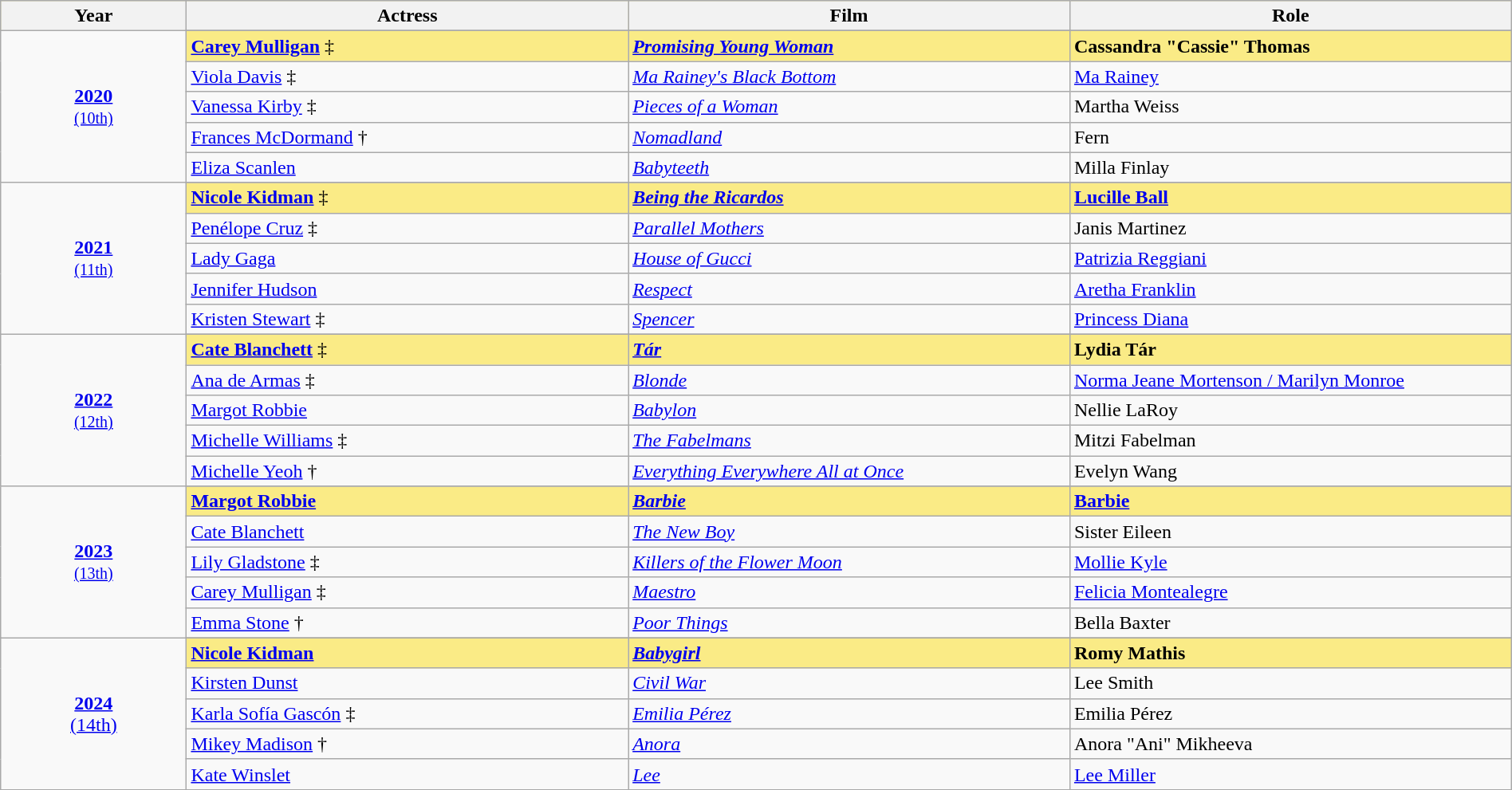<table class="wikitable" style="width:100%">
<tr style="background:#faeb86;">
<th style="width:8%;">Year</th>
<th style="width:19%;">Actress</th>
<th style="width:19%;">Film</th>
<th style="width:19%;">Role</th>
</tr>
<tr>
<td rowspan=6 style="text-align:center"><strong><a href='#'>2020</a></strong><br><small><a href='#'>(10th)</a></small></td>
</tr>
<tr style="background:#FAEB86;">
<td><strong><a href='#'>Carey Mulligan</a></strong> ‡</td>
<td><strong><em><a href='#'>Promising Young Woman</a></em></strong></td>
<td><strong>Cassandra "Cassie" Thomas</strong></td>
</tr>
<tr>
<td><a href='#'>Viola Davis</a> ‡</td>
<td><em><a href='#'>Ma Rainey's Black Bottom</a></em></td>
<td><a href='#'>Ma Rainey</a></td>
</tr>
<tr>
<td><a href='#'>Vanessa Kirby</a> ‡</td>
<td><em><a href='#'>Pieces of a Woman</a></em></td>
<td>Martha Weiss</td>
</tr>
<tr>
<td><a href='#'>Frances McDormand</a> †</td>
<td><em><a href='#'>Nomadland</a></em></td>
<td>Fern</td>
</tr>
<tr>
<td><a href='#'>Eliza Scanlen</a></td>
<td><em><a href='#'>Babyteeth</a></em></td>
<td>Milla Finlay</td>
</tr>
<tr>
<td rowspan=6 style="text-align:center"><strong><a href='#'>2021</a></strong><br><small><a href='#'>(11th)</a></small></td>
</tr>
<tr style="background:#FAEB86;">
<td><strong><a href='#'>Nicole Kidman</a></strong> ‡</td>
<td><strong><em><a href='#'>Being the Ricardos</a></em></strong></td>
<td><strong><a href='#'>Lucille Ball</a></strong></td>
</tr>
<tr>
<td><a href='#'>Penélope Cruz</a> ‡</td>
<td><em><a href='#'>Parallel Mothers</a></em></td>
<td>Janis Martinez</td>
</tr>
<tr>
<td><a href='#'>Lady Gaga</a></td>
<td><em><a href='#'>House of Gucci</a> </em></td>
<td><a href='#'>Patrizia Reggiani</a></td>
</tr>
<tr>
<td><a href='#'>Jennifer Hudson</a></td>
<td><em><a href='#'>Respect</a> </em></td>
<td><a href='#'>Aretha Franklin</a></td>
</tr>
<tr>
<td><a href='#'>Kristen Stewart</a> ‡</td>
<td><em><a href='#'>Spencer</a></em></td>
<td><a href='#'>Princess Diana</a></td>
</tr>
<tr>
<td rowspan=6 style="text-align:center"><strong><a href='#'>2022</a></strong><br><small><a href='#'>(12th)</a></small></td>
</tr>
<tr style="background:#FAEB86;">
<td><strong><a href='#'>Cate Blanchett</a></strong> ‡</td>
<td><strong><em><a href='#'>Tár</a></em></strong></td>
<td><strong>Lydia Tár</strong></td>
</tr>
<tr>
<td><a href='#'>Ana de Armas</a> ‡</td>
<td><em><a href='#'>Blonde</a></em></td>
<td><a href='#'>Norma Jeane Mortenson / Marilyn Monroe</a></td>
</tr>
<tr>
<td><a href='#'>Margot Robbie</a></td>
<td><em><a href='#'>Babylon</a></em></td>
<td>Nellie LaRoy</td>
</tr>
<tr>
<td><a href='#'>Michelle Williams</a> ‡</td>
<td><em><a href='#'>The Fabelmans</a></em></td>
<td>Mitzi Fabelman</td>
</tr>
<tr>
<td><a href='#'>Michelle Yeoh</a> †</td>
<td><em><a href='#'>Everything Everywhere All at Once</a></em></td>
<td>Evelyn Wang</td>
</tr>
<tr>
<td rowspan=6 style="text-align:center"><strong><a href='#'>2023</a></strong><br><small><a href='#'>(13th)</a></small></td>
</tr>
<tr style="background:#FAEB86;">
<td><strong><a href='#'>Margot Robbie</a></strong></td>
<td><strong><em><a href='#'>Barbie</a></em></strong></td>
<td><strong><a href='#'>Barbie</a></strong></td>
</tr>
<tr>
<td><a href='#'>Cate Blanchett</a></td>
<td><em><a href='#'>The New Boy</a></em></td>
<td>Sister Eileen</td>
</tr>
<tr>
<td><a href='#'>Lily Gladstone</a> ‡</td>
<td><em><a href='#'>Killers of the Flower Moon</a></em></td>
<td><a href='#'>Mollie Kyle</a></td>
</tr>
<tr>
<td><a href='#'>Carey Mulligan</a> ‡</td>
<td><em><a href='#'>Maestro</a></em></td>
<td><a href='#'>Felicia Montealegre</a></td>
</tr>
<tr>
<td><a href='#'>Emma Stone</a> †</td>
<td><em><a href='#'>Poor Things</a></em></td>
<td>Bella Baxter</td>
</tr>
<tr>
<td rowspan="10" style="text-align:center"><strong><a href='#'>2024</a></strong><br><a href='#'>(14th)</a></td>
</tr>
<tr style="background:#FAEB86;">
<td><strong><a href='#'>Nicole Kidman</a></strong></td>
<td><strong><em><a href='#'>Babygirl</a></em></strong></td>
<td><strong>Romy Mathis</strong></td>
</tr>
<tr>
<td><a href='#'>Kirsten Dunst</a></td>
<td><em><a href='#'>Civil War</a></em></td>
<td>Lee Smith</td>
</tr>
<tr>
<td><a href='#'>Karla Sofía Gascón</a> ‡</td>
<td><em><a href='#'>Emilia Pérez</a></em></td>
<td>Emilia Pérez</td>
</tr>
<tr>
<td><a href='#'>Mikey Madison</a> †</td>
<td><em><a href='#'>Anora</a></em></td>
<td>Anora "Ani" Mikheeva</td>
</tr>
<tr>
<td><a href='#'>Kate Winslet</a></td>
<td><em><a href='#'>Lee</a></em></td>
<td><a href='#'>Lee Miller</a></td>
</tr>
<tr>
</tr>
</table>
